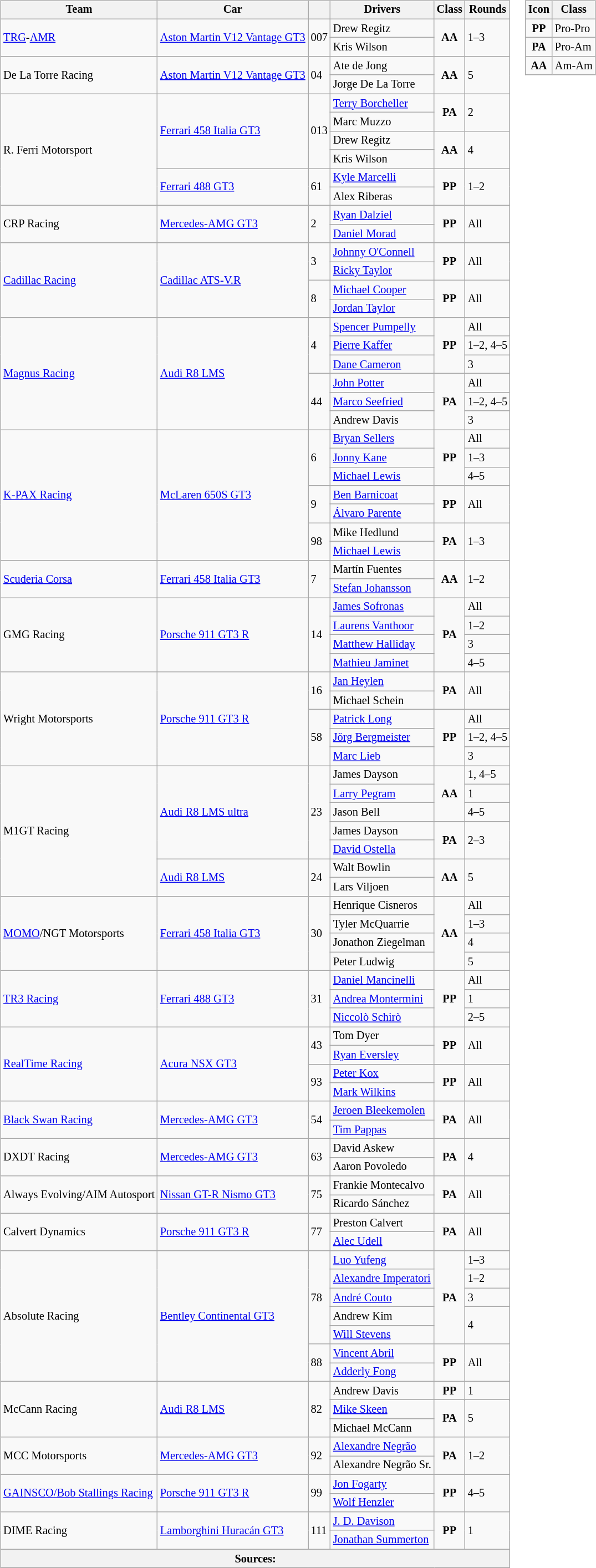<table>
<tr>
<td><br><table class="wikitable" style="font-size: 85%;">
<tr>
<th>Team</th>
<th>Car</th>
<th></th>
<th>Drivers</th>
<th>Class</th>
<th>Rounds</th>
</tr>
<tr>
<td rowspan=2> <a href='#'>TRG</a>-<a href='#'>AMR</a></td>
<td rowspan=2><a href='#'>Aston Martin V12 Vantage GT3</a></td>
<td rowspan=2>007</td>
<td> Drew Regitz</td>
<td rowspan=2 align=center><strong><span>AA</span></strong></td>
<td rowspan=2>1–3</td>
</tr>
<tr>
<td> Kris Wilson</td>
</tr>
<tr>
<td rowspan=2> De La Torre Racing</td>
<td rowspan=2><a href='#'>Aston Martin V12 Vantage GT3</a></td>
<td rowspan=2>04</td>
<td> Ate de Jong</td>
<td rowspan=2 align=center><strong><span>AA</span></strong></td>
<td rowspan=2>5</td>
</tr>
<tr>
<td> Jorge De La Torre</td>
</tr>
<tr>
<td rowspan=6> R. Ferri Motorsport</td>
<td rowspan=4><a href='#'>Ferrari 458 Italia GT3</a></td>
<td rowspan=4>013</td>
<td> <a href='#'>Terry Borcheller</a></td>
<td rowspan=2 align=center><strong><span>PA</span></strong></td>
<td rowspan=2>2</td>
</tr>
<tr>
<td> Marc Muzzo</td>
</tr>
<tr>
<td> Drew Regitz</td>
<td rowspan=2 align=center><strong><span>AA</span></strong></td>
<td rowspan=2>4</td>
</tr>
<tr>
<td> Kris Wilson</td>
</tr>
<tr>
<td rowspan=2><a href='#'>Ferrari 488 GT3</a></td>
<td rowspan=2>61</td>
<td> <a href='#'>Kyle Marcelli</a></td>
<td rowspan=2 align=center><strong><span>PP</span></strong></td>
<td rowspan=2>1–2</td>
</tr>
<tr>
<td> Alex Riberas</td>
</tr>
<tr>
<td rowspan=2> CRP Racing</td>
<td rowspan=2><a href='#'>Mercedes-AMG GT3</a></td>
<td rowspan=2>2</td>
<td> <a href='#'>Ryan Dalziel</a></td>
<td rowspan=2 align=center><strong><span>PP</span></strong></td>
<td rowspan=2>All</td>
</tr>
<tr>
<td> <a href='#'>Daniel Morad</a></td>
</tr>
<tr>
<td rowspan=4> <a href='#'>Cadillac Racing</a></td>
<td rowspan=4><a href='#'>Cadillac ATS-V.R</a></td>
<td rowspan=2>3</td>
<td> <a href='#'>Johnny O'Connell</a></td>
<td rowspan=2 align=center><strong><span>PP</span></strong></td>
<td rowspan=2>All</td>
</tr>
<tr>
<td> <a href='#'>Ricky Taylor</a></td>
</tr>
<tr>
<td rowspan=2>8</td>
<td> <a href='#'>Michael Cooper</a></td>
<td rowspan=2 align=center><strong><span>PP</span></strong></td>
<td rowspan=2>All</td>
</tr>
<tr>
<td> <a href='#'>Jordan Taylor</a></td>
</tr>
<tr>
<td rowspan=6> <a href='#'>Magnus Racing</a></td>
<td rowspan=6><a href='#'>Audi R8 LMS</a></td>
<td rowspan=3>4</td>
<td> <a href='#'>Spencer Pumpelly</a></td>
<td rowspan=3 align=center><strong><span>PP</span></strong></td>
<td>All</td>
</tr>
<tr>
<td> <a href='#'>Pierre Kaffer</a></td>
<td>1–2, 4–5</td>
</tr>
<tr>
<td> <a href='#'>Dane Cameron</a></td>
<td>3</td>
</tr>
<tr>
<td rowspan=3>44</td>
<td> <a href='#'>John Potter</a></td>
<td rowspan=3 align=center><strong><span>PA</span></strong></td>
<td>All</td>
</tr>
<tr>
<td> <a href='#'>Marco Seefried</a></td>
<td>1–2, 4–5</td>
</tr>
<tr>
<td> Andrew Davis</td>
<td>3</td>
</tr>
<tr>
<td rowspan=7> <a href='#'>K-PAX Racing</a></td>
<td rowspan=7><a href='#'>McLaren 650S GT3</a></td>
<td rowspan=3>6</td>
<td> <a href='#'>Bryan Sellers</a></td>
<td rowspan=3 align=center><strong><span>PP</span></strong></td>
<td>All</td>
</tr>
<tr>
<td> <a href='#'>Jonny Kane</a></td>
<td>1–3</td>
</tr>
<tr>
<td> <a href='#'>Michael Lewis</a></td>
<td>4–5</td>
</tr>
<tr>
<td rowspan=2>9</td>
<td> <a href='#'>Ben Barnicoat</a></td>
<td rowspan=2 align=center><strong><span>PP</span></strong></td>
<td rowspan=2>All</td>
</tr>
<tr>
<td> <a href='#'>Álvaro Parente</a></td>
</tr>
<tr>
<td rowspan=2>98</td>
<td> Mike Hedlund</td>
<td rowspan=2 align=center><strong><span>PA</span></strong></td>
<td rowspan=2>1–3</td>
</tr>
<tr>
<td> <a href='#'>Michael Lewis</a></td>
</tr>
<tr>
<td rowspan=2> <a href='#'>Scuderia Corsa</a></td>
<td rowspan=2><a href='#'>Ferrari 458 Italia GT3</a></td>
<td rowspan=2>7</td>
<td> Martín Fuentes</td>
<td rowspan=2 align=center><strong><span>AA</span></strong></td>
<td rowspan=2>1–2</td>
</tr>
<tr>
<td> <a href='#'>Stefan Johansson</a></td>
</tr>
<tr>
<td rowspan=4> GMG Racing</td>
<td rowspan=4><a href='#'>Porsche 911 GT3 R</a></td>
<td rowspan=4>14</td>
<td> <a href='#'>James Sofronas</a></td>
<td rowspan=4 align=center><strong><span>PA</span></strong></td>
<td>All</td>
</tr>
<tr>
<td> <a href='#'>Laurens Vanthoor</a></td>
<td>1–2</td>
</tr>
<tr>
<td> <a href='#'>Matthew Halliday</a></td>
<td>3</td>
</tr>
<tr>
<td> <a href='#'>Mathieu Jaminet</a></td>
<td>4–5</td>
</tr>
<tr>
<td rowspan=5> Wright Motorsports</td>
<td rowspan=5><a href='#'>Porsche 911 GT3 R</a></td>
<td rowspan=2>16</td>
<td> <a href='#'>Jan Heylen</a></td>
<td rowspan=2 align=center><strong><span>PA</span></strong></td>
<td rowspan=2>All</td>
</tr>
<tr>
<td> Michael Schein</td>
</tr>
<tr>
<td rowspan=3>58</td>
<td> <a href='#'>Patrick Long</a></td>
<td rowspan=3 align=center><strong><span>PP</span></strong></td>
<td>All</td>
</tr>
<tr>
<td> <a href='#'>Jörg Bergmeister</a></td>
<td>1–2, 4–5</td>
</tr>
<tr>
<td> <a href='#'>Marc Lieb</a></td>
<td>3</td>
</tr>
<tr>
<td rowspan=7> M1GT Racing</td>
<td rowspan=5><a href='#'>Audi R8 LMS ultra</a></td>
<td rowspan=5>23</td>
<td> James Dayson</td>
<td rowspan=3 align=center><strong><span>AA</span></strong></td>
<td>1, 4–5</td>
</tr>
<tr>
<td> <a href='#'>Larry Pegram</a></td>
<td>1</td>
</tr>
<tr>
<td> Jason Bell</td>
<td>4–5</td>
</tr>
<tr>
<td> James Dayson</td>
<td rowspan=2 align=center><strong><span>PA</span></strong></td>
<td rowspan=2>2–3</td>
</tr>
<tr>
<td> <a href='#'>David Ostella</a></td>
</tr>
<tr>
<td rowspan=2><a href='#'>Audi R8 LMS</a></td>
<td rowspan=2>24</td>
<td> Walt Bowlin</td>
<td rowspan=2 align=center><strong><span>AA</span></strong></td>
<td rowspan=2>5</td>
</tr>
<tr>
<td> Lars Viljoen</td>
</tr>
<tr>
<td rowspan=4> <a href='#'>MOMO</a>/NGT Motorsports</td>
<td rowspan=4><a href='#'>Ferrari 458 Italia GT3</a></td>
<td rowspan=4>30</td>
<td> Henrique Cisneros</td>
<td rowspan=4 align=center><strong><span>AA</span></strong></td>
<td>All</td>
</tr>
<tr>
<td> Tyler McQuarrie</td>
<td>1–3</td>
</tr>
<tr>
<td> Jonathon Ziegelman</td>
<td>4</td>
</tr>
<tr>
<td> Peter Ludwig</td>
<td>5</td>
</tr>
<tr>
<td rowspan=3> <a href='#'>TR3 Racing</a></td>
<td rowspan=3><a href='#'>Ferrari 488 GT3</a></td>
<td rowspan=3>31</td>
<td> <a href='#'>Daniel Mancinelli</a></td>
<td rowspan=3 align=center><strong><span>PP</span></strong></td>
<td>All</td>
</tr>
<tr>
<td> <a href='#'>Andrea Montermini</a></td>
<td>1</td>
</tr>
<tr>
<td> <a href='#'>Niccolò Schirò</a></td>
<td>2–5</td>
</tr>
<tr>
<td rowspan=4> <a href='#'>RealTime Racing</a></td>
<td rowspan=4><a href='#'>Acura NSX GT3</a></td>
<td rowspan=2>43</td>
<td> Tom Dyer</td>
<td rowspan=2 align=center><strong><span>PP</span></strong></td>
<td rowspan=2>All</td>
</tr>
<tr>
<td> <a href='#'>Ryan Eversley</a></td>
</tr>
<tr>
<td rowspan=2>93</td>
<td> <a href='#'>Peter Kox</a></td>
<td rowspan=2 align=center><strong><span>PP</span></strong></td>
<td rowspan=2>All</td>
</tr>
<tr>
<td> <a href='#'>Mark Wilkins</a></td>
</tr>
<tr>
<td rowspan=2> <a href='#'>Black Swan Racing</a></td>
<td rowspan=2><a href='#'>Mercedes-AMG GT3</a></td>
<td rowspan=2>54</td>
<td> <a href='#'>Jeroen Bleekemolen</a></td>
<td rowspan=2 align=center><strong><span>PA</span></strong></td>
<td rowspan=2>All</td>
</tr>
<tr>
<td> <a href='#'>Tim Pappas</a></td>
</tr>
<tr>
<td rowspan=2> DXDT Racing</td>
<td rowspan=2><a href='#'>Mercedes-AMG GT3</a></td>
<td rowspan=2>63</td>
<td> David Askew</td>
<td rowspan=2 align=center><strong><span>PA</span></strong></td>
<td rowspan=2>4</td>
</tr>
<tr>
<td> Aaron Povoledo</td>
</tr>
<tr>
<td rowspan=2> Always Evolving/AIM Autosport</td>
<td rowspan=2><a href='#'>Nissan GT-R Nismo GT3</a></td>
<td rowspan=2>75</td>
<td> Frankie Montecalvo</td>
<td rowspan=2 align=center><strong><span>PA</span></strong></td>
<td rowspan=2>All</td>
</tr>
<tr>
<td> Ricardo Sánchez</td>
</tr>
<tr>
<td rowspan=2> Calvert Dynamics</td>
<td rowspan=2><a href='#'>Porsche 911 GT3 R</a></td>
<td rowspan=2>77</td>
<td> Preston Calvert</td>
<td rowspan=2 align=center><strong><span>PA</span></strong></td>
<td rowspan=2>All</td>
</tr>
<tr>
<td> <a href='#'>Alec Udell</a></td>
</tr>
<tr>
<td rowspan=7> Absolute Racing</td>
<td rowspan=7><a href='#'>Bentley Continental GT3</a></td>
<td rowspan=5>78</td>
<td> <a href='#'>Luo Yufeng</a></td>
<td rowspan=5 align=center><strong><span>PA</span></strong></td>
<td>1–3</td>
</tr>
<tr>
<td> <a href='#'>Alexandre Imperatori</a></td>
<td>1–2</td>
</tr>
<tr>
<td> <a href='#'>André Couto</a></td>
<td>3</td>
</tr>
<tr>
<td> Andrew Kim</td>
<td rowspan=2>4</td>
</tr>
<tr>
<td> <a href='#'>Will Stevens</a></td>
</tr>
<tr>
<td rowspan=2>88</td>
<td> <a href='#'>Vincent Abril</a></td>
<td rowspan=2 align=center><strong><span>PP</span></strong></td>
<td rowspan=2>All</td>
</tr>
<tr>
<td> <a href='#'>Adderly Fong</a></td>
</tr>
<tr>
<td rowspan=4> McCann Racing</td>
<td rowspan=4><a href='#'>Audi R8 LMS</a></td>
<td rowspan=4>82</td>
<td> Andrew Davis</td>
<td rowspan=2 align=center><strong><span>PP</span></strong></td>
<td rowspan=2>1</td>
</tr>
<tr>
<td rowspan=2> <a href='#'>Mike Skeen</a></td>
</tr>
<tr>
<td rowspan=2 align=center><strong><span>PA</span></strong></td>
<td rowspan=2>5</td>
</tr>
<tr>
<td> Michael McCann</td>
</tr>
<tr>
<td rowspan=2> MCC Motorsports</td>
<td rowspan=2><a href='#'>Mercedes-AMG GT3</a></td>
<td rowspan=2>92</td>
<td> <a href='#'>Alexandre Negrão</a></td>
<td rowspan=2 align=center><strong><span>PA</span></strong></td>
<td rowspan=2>1–2</td>
</tr>
<tr>
<td> Alexandre Negrão Sr.</td>
</tr>
<tr>
<td rowspan=2> <a href='#'>GAINSCO/Bob Stallings Racing</a></td>
<td rowspan=2><a href='#'>Porsche 911 GT3 R</a></td>
<td rowspan=2>99</td>
<td> <a href='#'>Jon Fogarty</a></td>
<td rowspan=2 align=center><strong><span>PP</span></strong></td>
<td rowspan=2>4–5</td>
</tr>
<tr>
<td> <a href='#'>Wolf Henzler</a></td>
</tr>
<tr>
<td rowspan=2> DIME Racing</td>
<td rowspan=2><a href='#'>Lamborghini Huracán GT3</a></td>
<td rowspan=2>111</td>
<td> <a href='#'>J. D. Davison</a></td>
<td rowspan=2 align=center><strong><span>PP</span></strong></td>
<td rowspan=2>1</td>
</tr>
<tr>
<td> <a href='#'>Jonathan Summerton</a></td>
</tr>
<tr>
<th colspan=6>Sources:</th>
</tr>
</table>
</td>
<td valign="top"><br><table class="wikitable" style="font-size: 85%;">
<tr>
<th>Icon</th>
<th>Class</th>
</tr>
<tr>
<td align=center><strong><span>PP</span></strong></td>
<td>Pro-Pro</td>
</tr>
<tr>
<td align=center><strong><span>PA</span></strong></td>
<td>Pro-Am</td>
</tr>
<tr>
<td align=center><strong><span>AA</span></strong></td>
<td>Am-Am</td>
</tr>
</table>
</td>
</tr>
</table>
